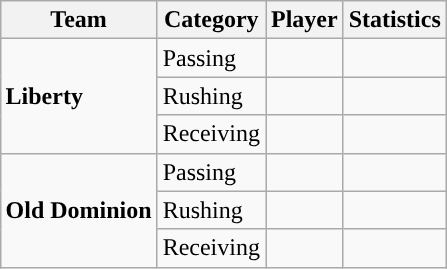<table class="wikitable" style="float: right;">
<tr>
<th>Team</th>
<th>Category</th>
<th>Player</th>
<th>Statistics</th>
</tr>
<tr>
<td rowspan=3><strong>Liberty</strong></td>
<td>Passing</td>
<td></td>
<td></td>
</tr>
<tr>
<td>Rushing</td>
<td></td>
<td></td>
</tr>
<tr>
<td>Receiving</td>
<td></td>
<td></td>
</tr>
<tr>
<td rowspan=3><strong>Old Dominion</strong></td>
<td>Passing</td>
<td></td>
<td></td>
</tr>
<tr>
<td>Rushing</td>
<td></td>
<td></td>
</tr>
<tr>
<td>Receiving</td>
<td></td>
<td></td>
</tr>
</table>
